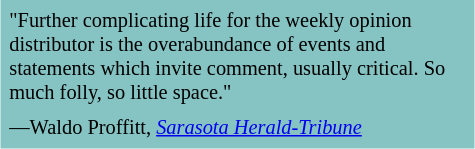<table class="toccolours" style="float: right; margin-left: 1em; margin-right: 2em; font-size: 85%; background:#86C3C3; color:black; width:25em; max-width: 25%;" cellspacing="5">
<tr>
<td style="text-align: left;">"Further complicating life for the weekly opinion distributor is the overabundance of events and statements which invite comment, usually critical. So much folly, so little space."</td>
</tr>
<tr>
<td style="text-align: left;">—Waldo Proffitt, <em><a href='#'>Sarasota Herald-Tribune</a></em></td>
</tr>
</table>
